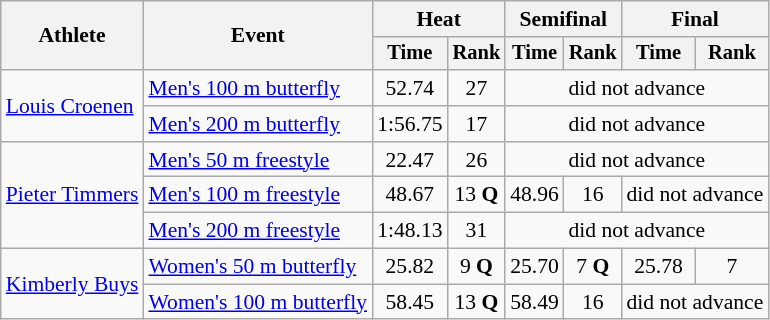<table class=wikitable style="font-size:90%">
<tr>
<th rowspan="2">Athlete</th>
<th rowspan="2">Event</th>
<th colspan="2">Heat</th>
<th colspan="2">Semifinal</th>
<th colspan="2">Final</th>
</tr>
<tr style="font-size:95%">
<th>Time</th>
<th>Rank</th>
<th>Time</th>
<th>Rank</th>
<th>Time</th>
<th>Rank</th>
</tr>
<tr align=center>
<td align=left rowspan=2><a href='#'>Louis Croenen</a></td>
<td align=left><a href='#'>Men's 100 m butterfly</a></td>
<td>52.74</td>
<td>27</td>
<td colspan=4>did not advance</td>
</tr>
<tr align=center>
<td align=left><a href='#'>Men's 200 m butterfly</a></td>
<td>1:56.75</td>
<td>17</td>
<td colspan=4>did not advance</td>
</tr>
<tr align=center>
<td align=left rowspan=3><a href='#'>Pieter Timmers</a></td>
<td align=left><a href='#'>Men's 50 m freestyle</a></td>
<td>22.47</td>
<td>26</td>
<td colspan=4>did not advance</td>
</tr>
<tr align=center>
<td align=left><a href='#'>Men's 100 m freestyle</a></td>
<td>48.67</td>
<td>13 <strong>Q</strong></td>
<td>48.96</td>
<td>16</td>
<td colspan=2>did not advance</td>
</tr>
<tr align=center>
<td align=left><a href='#'>Men's 200 m freestyle</a></td>
<td>1:48.13</td>
<td>31</td>
<td colspan=4>did not advance</td>
</tr>
<tr align=center>
<td align=left rowspan=2><a href='#'>Kimberly Buys</a></td>
<td align=left><a href='#'>Women's 50 m butterfly</a></td>
<td>25.82</td>
<td>9 <strong>Q</strong></td>
<td>25.70</td>
<td>7 <strong>Q</strong></td>
<td>25.78</td>
<td>7</td>
</tr>
<tr align=center>
<td align=left><a href='#'>Women's 100 m butterfly</a></td>
<td>58.45</td>
<td>13 <strong>Q</strong></td>
<td>58.49</td>
<td>16</td>
<td colspan=2>did not advance</td>
</tr>
</table>
